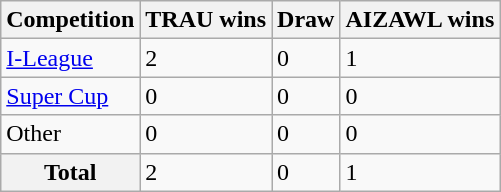<table class="wikitable">
<tr>
<th>Competition</th>
<th>TRAU wins</th>
<th>Draw</th>
<th>AIZAWL wins</th>
</tr>
<tr>
<td><a href='#'>I-League</a></td>
<td>2</td>
<td>0</td>
<td>1</td>
</tr>
<tr>
<td><a href='#'>Super Cup</a></td>
<td>0</td>
<td>0</td>
<td>0</td>
</tr>
<tr>
<td>Other</td>
<td>0</td>
<td>0</td>
<td>0</td>
</tr>
<tr>
<th>Total</th>
<td>2</td>
<td>0</td>
<td>1</td>
</tr>
</table>
